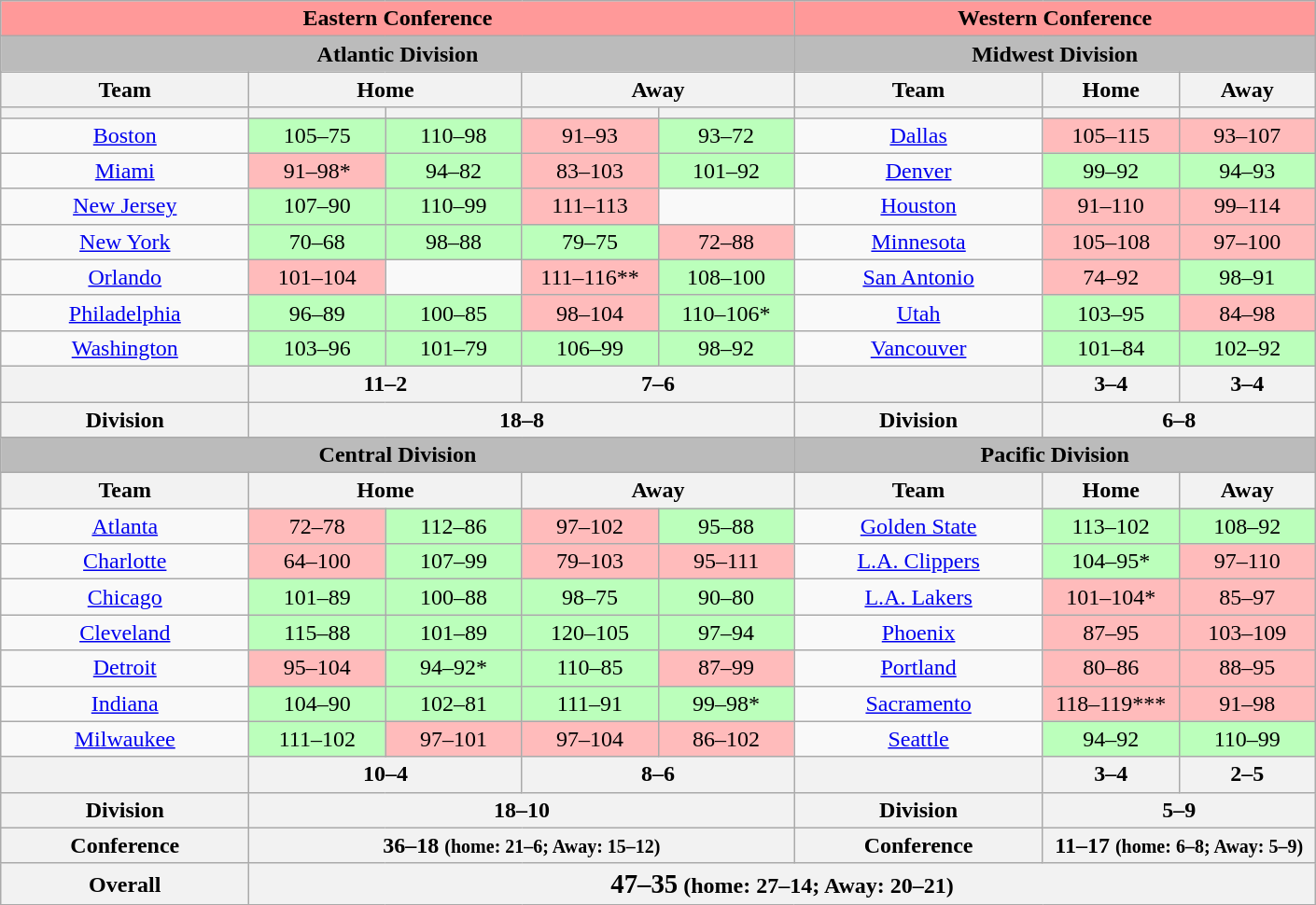<table class="wikitable" style="font-size: 100%; text-align:center;">
<tr>
<th colspan="5" style="background:#FF9999;">Eastern Conference</th>
<th colspan="3" style="background:#FF9999;">Western Conference</th>
</tr>
<tr>
<th colspan="5" style="background:#BBBBBB;">Atlantic Division</th>
<th colspan="3" style="background:#BBBBBB;">Midwest Division</th>
</tr>
<tr>
<th colspan="1">Team</th>
<th colspan="2">Home</th>
<th colspan="2">Away</th>
<th colspan="1">Team</th>
<th colspan="1">Home</th>
<th colspan="1">Away</th>
</tr>
<tr>
<th width=170></th>
<th width=90></th>
<th width=90></th>
<th width=90></th>
<th width=90></th>
<th width=170></th>
<th width=90></th>
<th width=90></th>
</tr>
<tr>
<td><a href='#'>Boston</a></td>
<td style="background:#bfb;">105–75</td>
<td style="background:#bfb;">110–98</td>
<td style="background:#fbb;">91–93</td>
<td style="background:#bfb;">93–72</td>
<td><a href='#'>Dallas</a></td>
<td style="background:#fbb;">105–115</td>
<td style="background:#fbb;">93–107</td>
</tr>
<tr>
<td><a href='#'>Miami</a></td>
<td style="background:#fbb;">91–98*</td>
<td style="background:#bfb;">94–82</td>
<td style="background:#fbb;">83–103</td>
<td style="background:#bfb;">101–92</td>
<td><a href='#'>Denver</a></td>
<td style="background:#bfb;">99–92</td>
<td style="background:#bfb;">94–93</td>
</tr>
<tr>
<td><a href='#'>New Jersey</a></td>
<td style="background:#bfb;">107–90</td>
<td style="background:#bfb;">110–99</td>
<td style="background:#fbb;">111–113</td>
<td></td>
<td><a href='#'>Houston</a></td>
<td style="background:#fbb;">91–110</td>
<td style="background:#fbb;">99–114</td>
</tr>
<tr>
<td><a href='#'>New York</a></td>
<td style="background:#bfb;">70–68</td>
<td style="background:#bfb;">98–88</td>
<td style="background:#bfb;">79–75</td>
<td style="background:#fbb;">72–88</td>
<td><a href='#'>Minnesota</a></td>
<td style="background:#fbb;">105–108</td>
<td style="background:#fbb;">97–100</td>
</tr>
<tr>
<td><a href='#'>Orlando</a></td>
<td style="background:#fbb;">101–104</td>
<td></td>
<td style="background:#fbb;">111–116**</td>
<td style="background:#bfb;">108–100</td>
<td><a href='#'>San Antonio</a></td>
<td style="background:#fbb;">74–92</td>
<td style="background:#bfb;">98–91</td>
</tr>
<tr>
<td><a href='#'>Philadelphia</a></td>
<td style="background:#bfb;">96–89</td>
<td style="background:#bfb;">100–85</td>
<td style="background:#fbb;">98–104</td>
<td style="background:#bfb;">110–106*</td>
<td><a href='#'>Utah</a></td>
<td style="background:#bfb;">103–95</td>
<td style="background:#fbb;">84–98</td>
</tr>
<tr>
<td><a href='#'>Washington</a></td>
<td style="background:#bfb;">103–96</td>
<td style="background:#bfb;">101–79</td>
<td style="background:#bfb;">106–99</td>
<td style="background:#bfb;">98–92</td>
<td><a href='#'>Vancouver</a></td>
<td style="background:#bfb;">101–84</td>
<td style="background:#bfb;">102–92</td>
</tr>
<tr>
<th colspan="1"></th>
<th colspan="2"><strong>11–2</strong></th>
<th colspan="2"><strong>7–6</strong></th>
<th colspan="1"></th>
<th colspan="1"><strong>3–4</strong></th>
<th colspan="1"><strong>3–4</strong></th>
</tr>
<tr>
<th colspan="1"><strong>Division</strong></th>
<th colspan="4"><strong>18–8</strong></th>
<th colspan="1"><strong>Division</strong></th>
<th colspan="2"><strong>6–8</strong></th>
</tr>
<tr>
<th colspan="5" style="background:#BBBBBB;">Central Division</th>
<th colspan="3" style="background:#BBBBBB;">Pacific Division</th>
</tr>
<tr>
<th colspan="1">Team</th>
<th colspan="2">Home</th>
<th colspan="2">Away</th>
<th colspan="1">Team</th>
<th colspan="1">Home</th>
<th colspan="1">Away</th>
</tr>
<tr>
<td><a href='#'>Atlanta</a></td>
<td style="background:#fbb;">72–78</td>
<td style="background:#bfb;">112–86</td>
<td style="background:#fbb;">97–102</td>
<td style="background:#bfb;">95–88</td>
<td><a href='#'>Golden State</a></td>
<td style="background:#bfb;">113–102</td>
<td style="background:#bfb;">108–92</td>
</tr>
<tr>
<td><a href='#'>Charlotte</a></td>
<td style="background:#fbb;">64–100</td>
<td style="background:#bfb;">107–99</td>
<td style="background:#fbb;">79–103</td>
<td style="background:#fbb;">95–111</td>
<td><a href='#'>L.A. Clippers</a></td>
<td style="background:#bfb;">104–95*</td>
<td style="background:#fbb;">97–110</td>
</tr>
<tr>
<td><a href='#'>Chicago</a></td>
<td style="background:#bfb;">101–89</td>
<td style="background:#bfb;">100–88</td>
<td style="background:#bfb;">98–75</td>
<td style="background:#bfb;">90–80</td>
<td><a href='#'>L.A. Lakers</a></td>
<td style="background:#fbb;">101–104*</td>
<td style="background:#fbb;">85–97</td>
</tr>
<tr>
<td><a href='#'>Cleveland</a></td>
<td style="background:#bfb;">115–88</td>
<td style="background:#bfb;">101–89</td>
<td style="background:#bfb;">120–105</td>
<td style="background:#bfb;">97–94</td>
<td><a href='#'>Phoenix</a></td>
<td style="background:#fbb;">87–95</td>
<td style="background:#fbb;">103–109</td>
</tr>
<tr>
<td><a href='#'>Detroit</a></td>
<td style="background:#fbb;">95–104</td>
<td style="background:#bfb;">94–92*</td>
<td style="background:#bfb;">110–85</td>
<td style="background:#fbb;">87–99</td>
<td><a href='#'>Portland</a></td>
<td style="background:#fbb;">80–86</td>
<td style="background:#fbb;">88–95</td>
</tr>
<tr>
<td><a href='#'>Indiana</a></td>
<td style="background:#bfb;">104–90</td>
<td style="background:#bfb;">102–81</td>
<td style="background:#bfb;">111–91</td>
<td style="background:#bfb;">99–98*</td>
<td><a href='#'>Sacramento</a></td>
<td style="background:#fbb;">118–119***</td>
<td style="background:#fbb;">91–98</td>
</tr>
<tr>
<td><a href='#'>Milwaukee</a></td>
<td style="background:#bfb;">111–102</td>
<td style="background:#fbb;">97–101</td>
<td style="background:#fbb;">97–104</td>
<td style="background:#fbb;">86–102</td>
<td><a href='#'>Seattle</a></td>
<td style="background:#bfb;">94–92</td>
<td style="background:#bfb;">110–99</td>
</tr>
<tr>
<th colspan="1"></th>
<th colspan="2"><strong>10–4</strong></th>
<th colspan="2"><strong>8–6</strong></th>
<th colspan="1"></th>
<th colspan="1"><strong>3–4</strong></th>
<th colspan="1"><strong>2–5</strong></th>
</tr>
<tr>
<th colspan="1"><strong>Division</strong></th>
<th colspan="4"><strong>18–10</strong></th>
<th colspan="1"><strong>Division</strong></th>
<th colspan="2"><strong>5–9</strong></th>
</tr>
<tr>
<th colspan="1"><strong>Conference</strong></th>
<th colspan="4"><strong>36–18 <small>(home: 21–6;  Away: 15–12)</small></strong></th>
<th colspan="1"><strong>Conference</strong></th>
<th colspan="2"><strong>11–17 <small>(home: 6–8; Away: 5–9)</small></strong></th>
</tr>
<tr>
<th colspan="1"><strong>Overall</strong></th>
<th colspan="7"><strong><big>47–35</big>      (home: 27–14;  Away: 20–21)</strong></th>
</tr>
</table>
